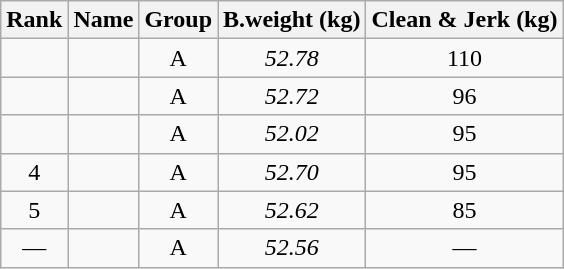<table class="wikitable sortable" style="text-align:center;">
<tr>
<th>Rank</th>
<th>Name</th>
<th>Group</th>
<th>B.weight (kg)</th>
<th>Clean & Jerk (kg)</th>
</tr>
<tr>
<td></td>
<td align=left></td>
<td>A</td>
<td><em>52.78</em></td>
<td>110</td>
</tr>
<tr>
<td></td>
<td align=left></td>
<td>A</td>
<td><em>52.72</em></td>
<td>96</td>
</tr>
<tr>
<td></td>
<td align=left></td>
<td>A</td>
<td><em>52.02</em></td>
<td>95</td>
</tr>
<tr>
<td>4</td>
<td align=left></td>
<td>A</td>
<td><em>52.70</em></td>
<td>95</td>
</tr>
<tr>
<td>5</td>
<td align=left></td>
<td>A</td>
<td><em>52.62</em></td>
<td>85</td>
</tr>
<tr>
<td>—</td>
<td align=left></td>
<td>A</td>
<td><em>52.56</em></td>
<td>—</td>
</tr>
</table>
